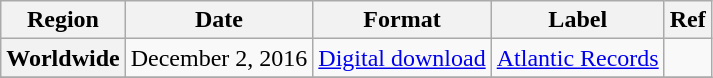<table class="wikitable plainrowheaders">
<tr>
<th scope="col">Region</th>
<th scope="col">Date</th>
<th scope="col">Format</th>
<th scope="col">Label</th>
<th scope="col">Ref</th>
</tr>
<tr>
<th scope="row" rowspan="1">Worldwide</th>
<td>December 2, 2016</td>
<td><a href='#'>Digital download</a></td>
<td><a href='#'>Atlantic Records</a></td>
<td style="text-align:center;"></td>
</tr>
<tr>
</tr>
</table>
